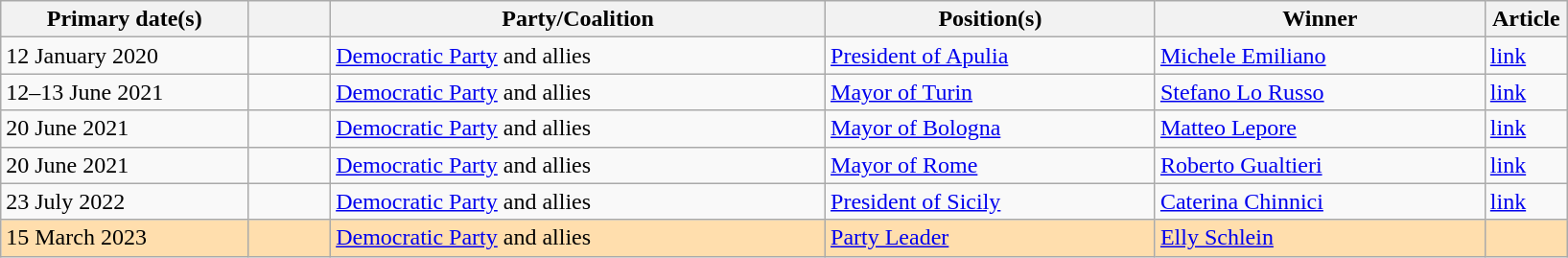<table class="wikitable">
<tr>
<th width="15%">Primary date(s)</th>
<th width="5%"></th>
<th width="30%">Party/Coalition</th>
<th width="20%">Position(s)</th>
<th width="20%">Winner</th>
<th width="5%">Article</th>
</tr>
<tr>
<td>12 January 2020</td>
<td></td>
<td><a href='#'>Democratic Party</a> and allies</td>
<td><a href='#'>President of Apulia</a></td>
<td><a href='#'>Michele Emiliano</a></td>
<td><a href='#'>link</a></td>
</tr>
<tr>
<td>12–13 June 2021</td>
<td></td>
<td><a href='#'>Democratic Party</a> and allies</td>
<td><a href='#'>Mayor of Turin</a></td>
<td><a href='#'>Stefano Lo Russo</a></td>
<td><a href='#'>link</a></td>
</tr>
<tr>
<td>20 June 2021</td>
<td></td>
<td><a href='#'>Democratic Party</a> and allies</td>
<td><a href='#'>Mayor of Bologna</a></td>
<td><a href='#'>Matteo Lepore</a></td>
<td><a href='#'>link</a></td>
</tr>
<tr>
<td>20 June 2021</td>
<td></td>
<td><a href='#'>Democratic Party</a> and allies</td>
<td><a href='#'>Mayor of Rome</a></td>
<td><a href='#'>Roberto Gualtieri</a></td>
<td><a href='#'>link</a></td>
</tr>
<tr>
<td>23 July 2022</td>
<td></td>
<td><a href='#'>Democratic Party</a> and allies</td>
<td><a href='#'>President of Sicily</a></td>
<td><a href='#'>Caterina Chinnici</a></td>
<td><a href='#'>link</a></td>
</tr>
<tr style="background:#FFDEAD;">
<td>15 March 2023</td>
<td></td>
<td><a href='#'>Democratic Party</a> and allies</td>
<td><a href='#'>Party Leader</a></td>
<td><a href='#'>Elly Schlein</a></td>
<td></td>
</tr>
</table>
